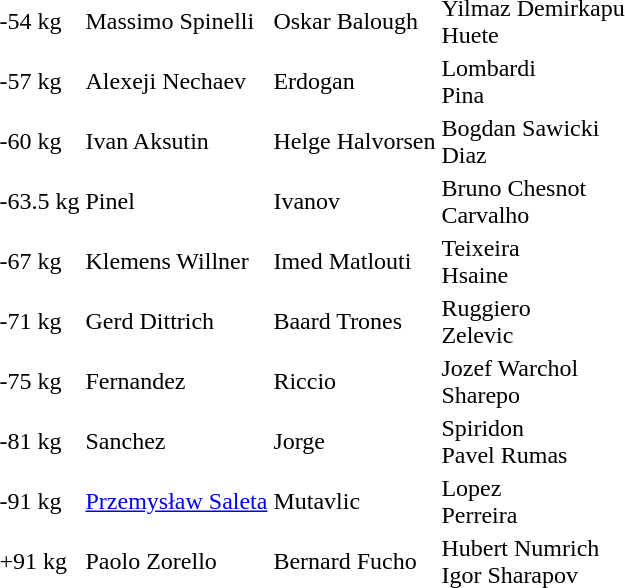<table>
<tr>
<td>-54 kg</td>
<td>Massimo Spinelli </td>
<td>Oskar Balough </td>
<td>Yilmaz Demirkapu <br>Huete </td>
</tr>
<tr>
<td>-57 kg</td>
<td>Alexeji Nechaev </td>
<td>Erdogan </td>
<td>Lombardi <br>Pina </td>
</tr>
<tr>
<td>-60 kg</td>
<td>Ivan Aksutin </td>
<td>Helge Halvorsen </td>
<td>Bogdan Sawicki <br>Diaz </td>
</tr>
<tr>
<td>-63.5 kg</td>
<td>Pinel </td>
<td>Ivanov </td>
<td>Bruno Chesnot <br>Carvalho </td>
</tr>
<tr>
<td>-67 kg</td>
<td>Klemens Willner </td>
<td>Imed Matlouti </td>
<td>Teixeira <br>Hsaine </td>
</tr>
<tr>
<td>-71 kg</td>
<td>Gerd Dittrich </td>
<td>Baard Trones </td>
<td>Ruggiero <br>Zelevic </td>
</tr>
<tr>
<td>-75 kg</td>
<td>Fernandez </td>
<td>Riccio </td>
<td>Jozef Warchol <br>Sharepo </td>
</tr>
<tr>
<td>-81 kg</td>
<td>Sanchez </td>
<td>Jorge </td>
<td>Spiridon <br>Pavel Rumas </td>
</tr>
<tr>
<td>-91 kg</td>
<td><a href='#'>Przemysław Saleta</a> </td>
<td>Mutavlic </td>
<td>Lopez <br>Perreira </td>
</tr>
<tr>
<td>+91 kg</td>
<td>Paolo Zorello </td>
<td>Bernard Fucho </td>
<td>Hubert Numrich <br>Igor Sharapov </td>
</tr>
<tr>
</tr>
</table>
